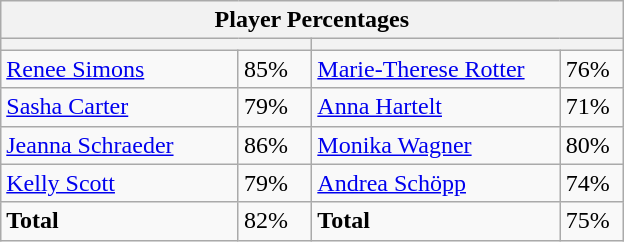<table class="wikitable">
<tr>
<th colspan=4 width=400>Player Percentages</th>
</tr>
<tr>
<th colspan=2 width=200></th>
<th colspan=2 width=200></th>
</tr>
<tr>
<td><a href='#'>Renee Simons</a></td>
<td>85%</td>
<td><a href='#'>Marie-Therese Rotter</a></td>
<td>76%</td>
</tr>
<tr>
<td><a href='#'>Sasha Carter</a></td>
<td>79%</td>
<td><a href='#'>Anna Hartelt</a></td>
<td>71%</td>
</tr>
<tr>
<td><a href='#'>Jeanna Schraeder</a></td>
<td>86%</td>
<td><a href='#'>Monika Wagner</a></td>
<td>80%</td>
</tr>
<tr>
<td><a href='#'>Kelly Scott</a></td>
<td>79%</td>
<td><a href='#'>Andrea Schöpp</a></td>
<td>74%</td>
</tr>
<tr>
<td><strong>Total</strong></td>
<td>82%</td>
<td><strong>Total</strong></td>
<td>75%</td>
</tr>
</table>
